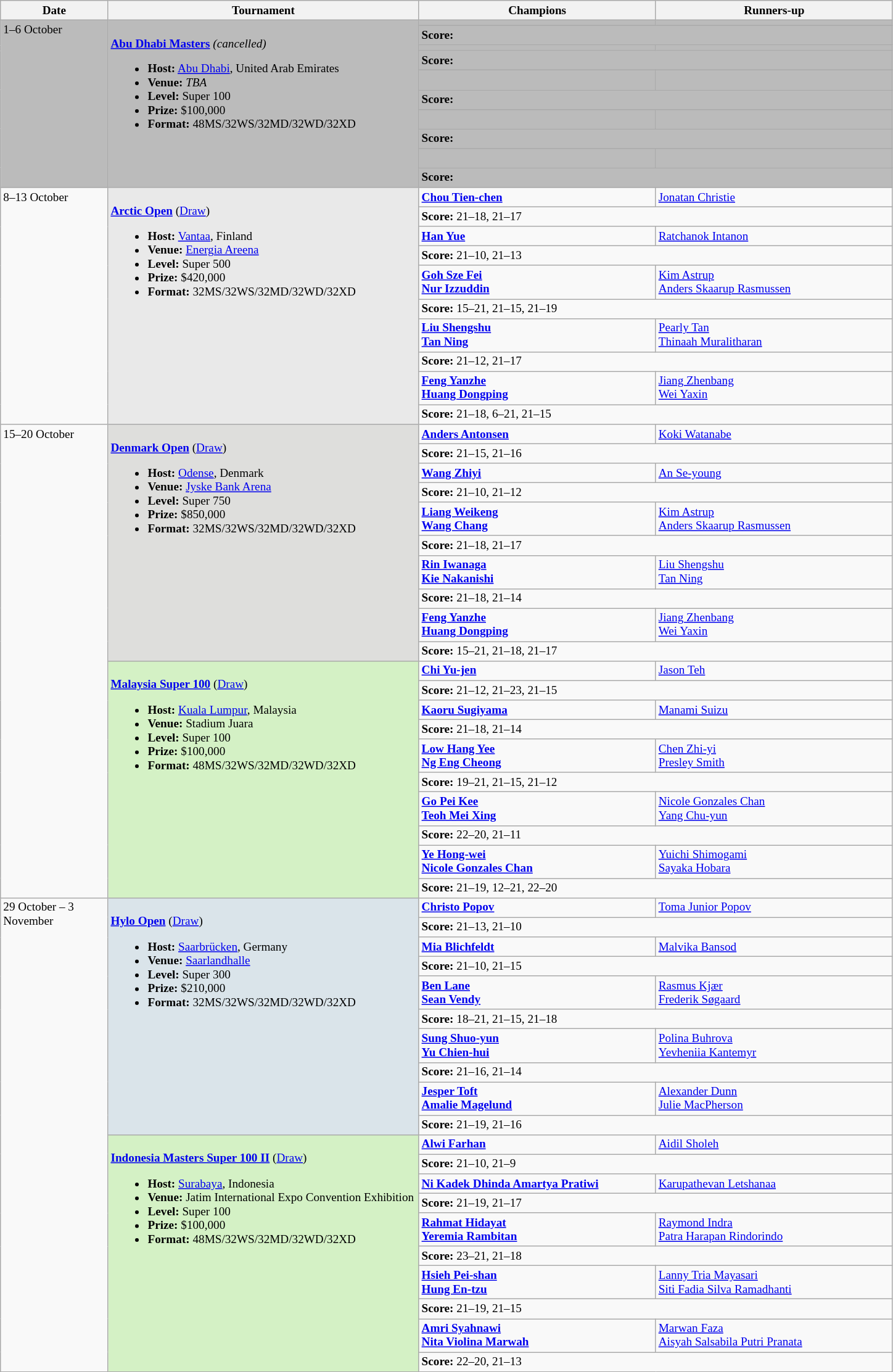<table class="wikitable" style="font-size:80%">
<tr>
<th width="110">Date</th>
<th width="330">Tournament</th>
<th width="250">Champions</th>
<th width="250">Runners-up</th>
</tr>
<tr valign="top">
<td bgcolor="#BBBBBB" rowspan="10">1–6 October</td>
<td bgcolor="#BBBBBB" rowspan="10"><br><strong><a href='#'>Abu Dhabi Masters</a></strong> <em>(cancelled)</em><ul><li><strong>Host:</strong> <a href='#'>Abu Dhabi</a>, United Arab Emirates</li><li><strong>Venue:</strong> <em>TBA</em></li><li><strong>Level:</strong> Super 100</li><li><strong>Prize:</strong> $100,000</li><li><strong>Format:</strong> 48MS/32WS/32MD/32WD/32XD</li></ul></td>
<td bgcolor="#BBBBBB"><strong> </strong></td>
<td bgcolor="#BBBBBB"></td>
</tr>
<tr bgcolor="#BBBBBB">
<td colspan="2"><strong>Score:</strong></td>
</tr>
<tr valign="top">
<td bgcolor="#BBBBBB"><strong> </strong></td>
<td bgcolor="#BBBBBB"></td>
</tr>
<tr bgcolor="#BBBBBB">
<td colspan="2"><strong>Score:</strong></td>
</tr>
<tr valign="top">
<td bgcolor="#BBBBBB"><strong> <br> </strong></td>
<td bgcolor="#BBBBBB"> <br></td>
</tr>
<tr bgcolor="#BBBBBB">
<td colspan="2"><strong>Score:</strong></td>
</tr>
<tr valign="top">
<td bgcolor="#BBBBBB"><strong> <br> </strong></td>
<td bgcolor="#BBBBBB"> <br></td>
</tr>
<tr bgcolor="#BBBBBB">
<td colspan="2"><strong>Score:</strong></td>
</tr>
<tr valign="top">
<td bgcolor="#BBBBBB"><strong> <br> </strong></td>
<td bgcolor="#BBBBBB"> <br></td>
</tr>
<tr bgcolor="#BBBBBB">
<td colspan="2"><strong>Score:</strong></td>
</tr>
<tr valign="top">
<td rowspan="10">8–13 October</td>
<td bgcolor="#E9E9E9" rowspan="10"><br><strong><a href='#'>Arctic Open</a></strong> (<a href='#'>Draw</a>)<ul><li><strong>Host:</strong> <a href='#'>Vantaa</a>, Finland</li><li><strong>Venue:</strong> <a href='#'>Energia Areena</a></li><li><strong>Level:</strong> Super 500</li><li><strong>Prize:</strong> $420,000</li><li><strong>Format:</strong> 32MS/32WS/32MD/32WD/32XD</li></ul></td>
<td><strong> <a href='#'>Chou Tien-chen</a></strong></td>
<td> <a href='#'>Jonatan Christie</a></td>
</tr>
<tr>
<td colspan="2"><strong>Score:</strong> 21–18, 21–17</td>
</tr>
<tr valign="top">
<td><strong> <a href='#'>Han Yue</a></strong></td>
<td> <a href='#'>Ratchanok Intanon</a></td>
</tr>
<tr>
<td colspan="2"><strong>Score:</strong> 21–10, 21–13</td>
</tr>
<tr valign="top">
<td><strong> <a href='#'>Goh Sze Fei</a><br> <a href='#'>Nur Izzuddin</a></strong></td>
<td> <a href='#'>Kim Astrup</a><br> <a href='#'>Anders Skaarup Rasmussen</a></td>
</tr>
<tr>
<td colspan="2"><strong>Score:</strong> 15–21, 21–15, 21–19</td>
</tr>
<tr valign="top">
<td><strong> <a href='#'>Liu Shengshu</a><br> <a href='#'>Tan Ning</a></strong></td>
<td> <a href='#'>Pearly Tan</a><br> <a href='#'>Thinaah Muralitharan</a></td>
</tr>
<tr>
<td colspan="2"><strong>Score:</strong> 21–12, 21–17</td>
</tr>
<tr valign="top">
<td><strong> <a href='#'>Feng Yanzhe</a><br> <a href='#'>Huang Dongping</a></strong></td>
<td> <a href='#'>Jiang Zhenbang</a><br> <a href='#'>Wei Yaxin</a></td>
</tr>
<tr>
<td colspan="2"><strong>Score:</strong> 21–18, 6–21, 21–15</td>
</tr>
<tr valign="top">
<td rowspan="20">15–20 October</td>
<td bgcolor="#DEDEDC" rowspan="10"><br><strong><a href='#'>Denmark Open</a></strong> (<a href='#'>Draw</a>)<ul><li><strong>Host:</strong> <a href='#'>Odense</a>, Denmark</li><li><strong>Venue:</strong> <a href='#'>Jyske Bank Arena</a></li><li><strong>Level:</strong> Super 750</li><li><strong>Prize:</strong> $850,000</li><li><strong>Format:</strong> 32MS/32WS/32MD/32WD/32XD</li></ul></td>
<td><strong> <a href='#'>Anders Antonsen</a></strong></td>
<td> <a href='#'>Koki Watanabe</a></td>
</tr>
<tr>
<td colspan="2"><strong>Score:</strong> 21–15, 21–16</td>
</tr>
<tr valign="top">
<td><strong> <a href='#'>Wang Zhiyi</a></strong></td>
<td> <a href='#'>An Se-young</a></td>
</tr>
<tr>
<td colspan="2"><strong>Score:</strong> 21–10, 21–12</td>
</tr>
<tr valign="top">
<td><strong> <a href='#'>Liang Weikeng</a><br> <a href='#'>Wang Chang</a></strong></td>
<td> <a href='#'>Kim Astrup</a><br> <a href='#'>Anders Skaarup Rasmussen</a></td>
</tr>
<tr>
<td colspan="2"><strong>Score:</strong> 21–18, 21–17</td>
</tr>
<tr valign="top">
<td><strong> <a href='#'>Rin Iwanaga</a><br> <a href='#'>Kie Nakanishi</a></strong></td>
<td> <a href='#'>Liu Shengshu</a><br> <a href='#'>Tan Ning</a></td>
</tr>
<tr>
<td colspan="2"><strong>Score:</strong> 21–18, 21–14</td>
</tr>
<tr valign="top">
<td><strong> <a href='#'>Feng Yanzhe</a><br> <a href='#'>Huang Dongping</a></strong></td>
<td> <a href='#'>Jiang Zhenbang</a><br> <a href='#'>Wei Yaxin</a></td>
</tr>
<tr>
<td colspan="2"><strong>Score:</strong> 15–21, 21–18, 21–17</td>
</tr>
<tr valign="top">
<td bgcolor="#D4F1C5" rowspan="10"><br><strong><a href='#'>Malaysia Super 100</a></strong> (<a href='#'>Draw</a>)<ul><li><strong>Host:</strong> <a href='#'>Kuala Lumpur</a>, Malaysia</li><li><strong>Venue:</strong> Stadium Juara</li><li><strong>Level:</strong> Super 100</li><li><strong>Prize:</strong> $100,000</li><li><strong>Format:</strong> 48MS/32WS/32MD/32WD/32XD</li></ul></td>
<td><strong> <a href='#'>Chi Yu-jen</a></strong></td>
<td> <a href='#'>Jason Teh</a></td>
</tr>
<tr>
<td colspan="2"><strong>Score:</strong> 21–12, 21–23, 21–15</td>
</tr>
<tr valign="top">
<td><strong> <a href='#'>Kaoru Sugiyama</a></strong></td>
<td> <a href='#'>Manami Suizu</a></td>
</tr>
<tr>
<td colspan="2"><strong>Score:</strong> 21–18, 21–14</td>
</tr>
<tr valign="top">
<td><strong> <a href='#'>Low Hang Yee</a><br> <a href='#'>Ng Eng Cheong</a></strong></td>
<td> <a href='#'>Chen Zhi-yi</a><br> <a href='#'>Presley Smith</a></td>
</tr>
<tr>
<td colspan="2"><strong>Score:</strong> 19–21, 21–15, 21–12</td>
</tr>
<tr valign="top">
<td><strong> <a href='#'>Go Pei Kee</a><br> <a href='#'>Teoh Mei Xing</a></strong></td>
<td> <a href='#'>Nicole Gonzales Chan</a><br> <a href='#'>Yang Chu-yun</a></td>
</tr>
<tr>
<td colspan="2"><strong>Score:</strong> 22–20, 21–11</td>
</tr>
<tr valign="top">
<td><strong> <a href='#'>Ye Hong-wei</a><br> <a href='#'>Nicole Gonzales Chan</a></strong></td>
<td> <a href='#'>Yuichi Shimogami</a><br> <a href='#'>Sayaka Hobara</a></td>
</tr>
<tr>
<td colspan="2"><strong>Score:</strong> 21–19, 12–21, 22–20</td>
</tr>
<tr valign="top">
<td rowspan="20">29 October – 3 November</td>
<td bgcolor="#DAE4EA" rowspan="10"><br><strong><a href='#'>Hylo Open</a></strong> (<a href='#'>Draw</a>)<ul><li><strong>Host:</strong> <a href='#'>Saarbrücken</a>, Germany</li><li><strong>Venue:</strong> <a href='#'>Saarlandhalle</a></li><li><strong>Level:</strong> Super 300</li><li><strong>Prize:</strong> $210,000</li><li><strong>Format:</strong> 32MS/32WS/32MD/32WD/32XD</li></ul></td>
<td><strong> <a href='#'>Christo Popov</a></strong></td>
<td> <a href='#'>Toma Junior Popov</a></td>
</tr>
<tr>
<td colspan="2"><strong>Score:</strong> 21–13, 21–10</td>
</tr>
<tr valign="top">
<td><strong> <a href='#'>Mia Blichfeldt</a></strong></td>
<td> <a href='#'>Malvika Bansod</a></td>
</tr>
<tr>
<td colspan="2"><strong>Score:</strong> 21–10, 21–15</td>
</tr>
<tr valign="top">
<td><strong> <a href='#'>Ben Lane</a><br> <a href='#'>Sean Vendy</a></strong></td>
<td> <a href='#'>Rasmus Kjær</a><br> <a href='#'>Frederik Søgaard</a></td>
</tr>
<tr>
<td colspan="2"><strong>Score:</strong> 18–21, 21–15, 21–18</td>
</tr>
<tr valign="top">
<td><strong> <a href='#'>Sung Shuo-yun</a><br> <a href='#'>Yu Chien-hui</a></strong></td>
<td> <a href='#'>Polina Buhrova</a><br> <a href='#'>Yevheniia Kantemyr</a></td>
</tr>
<tr>
<td colspan="2"><strong>Score:</strong> 21–16, 21–14</td>
</tr>
<tr valign="top">
<td><strong> <a href='#'>Jesper Toft</a><br> <a href='#'>Amalie Magelund</a></strong></td>
<td> <a href='#'>Alexander Dunn</a><br> <a href='#'>Julie MacPherson</a></td>
</tr>
<tr>
<td colspan="2"><strong>Score:</strong> 21–19, 21–16</td>
</tr>
<tr valign="top">
<td bgcolor="#D4F1C5" rowspan="10"><br><strong><a href='#'>Indonesia Masters Super 100 II</a></strong> (<a href='#'>Draw</a>)<ul><li><strong>Host:</strong> <a href='#'>Surabaya</a>, Indonesia</li><li><strong>Venue:</strong> Jatim International Expo Convention Exhibition</li><li><strong>Level:</strong> Super 100</li><li><strong>Prize:</strong> $100,000</li><li><strong>Format:</strong> 48MS/32WS/32MD/32WD/32XD</li></ul></td>
<td><strong> <a href='#'>Alwi Farhan</a></strong></td>
<td> <a href='#'>Aidil Sholeh</a></td>
</tr>
<tr>
<td colspan="2"><strong>Score:</strong> 21–10, 21–9</td>
</tr>
<tr valign="top">
<td><strong> <a href='#'>Ni Kadek Dhinda Amartya Pratiwi</a></strong></td>
<td> <a href='#'>Karupathevan Letshanaa</a></td>
</tr>
<tr>
<td colspan="2"><strong>Score:</strong> 21–19, 21–17</td>
</tr>
<tr valign="top">
<td><strong> <a href='#'>Rahmat Hidayat</a><br> <a href='#'>Yeremia Rambitan</a></strong></td>
<td> <a href='#'>Raymond Indra</a><br> <a href='#'>Patra Harapan Rindorindo</a></td>
</tr>
<tr>
<td colspan="2"><strong>Score:</strong> 23–21, 21–18</td>
</tr>
<tr valign="top">
<td><strong> <a href='#'>Hsieh Pei-shan</a><br> <a href='#'>Hung En-tzu</a></strong></td>
<td> <a href='#'>Lanny Tria Mayasari</a><br> <a href='#'>Siti Fadia Silva Ramadhanti</a></td>
</tr>
<tr>
<td colspan="2"><strong>Score:</strong> 21–19, 21–15</td>
</tr>
<tr valign="top">
<td><strong> <a href='#'>Amri Syahnawi</a><br> <a href='#'>Nita Violina Marwah</a></strong></td>
<td> <a href='#'>Marwan Faza</a><br> <a href='#'>Aisyah Salsabila Putri Pranata</a></td>
</tr>
<tr>
<td colspan="2"><strong>Score:</strong> 22–20, 21–13</td>
</tr>
</table>
